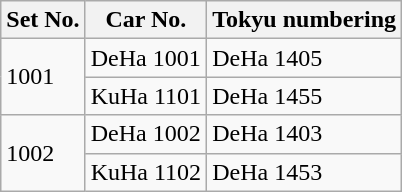<table class="wikitable">
<tr>
<th>Set No.</th>
<th>Car No.</th>
<th>Tokyu numbering</th>
</tr>
<tr>
<td rowspan=2>1001</td>
<td>DeHa 1001</td>
<td>DeHa 1405</td>
</tr>
<tr>
<td>KuHa 1101</td>
<td>DeHa 1455</td>
</tr>
<tr>
<td rowspan=2>1002</td>
<td>DeHa 1002</td>
<td>DeHa 1403</td>
</tr>
<tr>
<td>KuHa 1102</td>
<td>DeHa 1453</td>
</tr>
</table>
